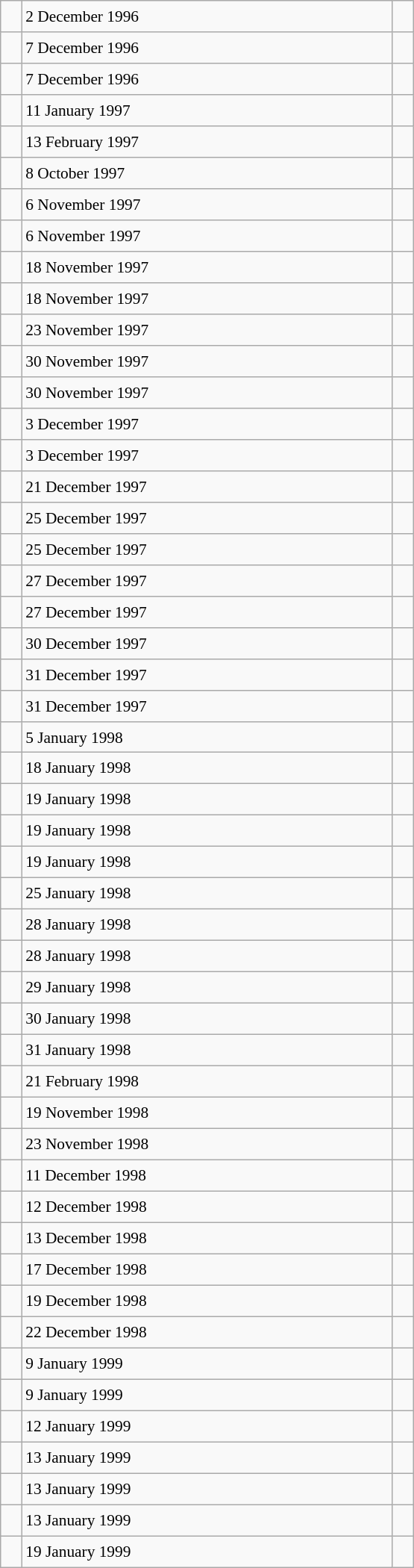<table class="wikitable" style="font-size: 89%; float: left; width: 26em; margin-right: 1em; height: 1400px">
<tr>
<td></td>
<td>2 December 1996</td>
<td></td>
</tr>
<tr>
<td></td>
<td>7 December 1996</td>
<td></td>
</tr>
<tr>
<td></td>
<td>7 December 1996</td>
<td></td>
</tr>
<tr>
<td></td>
<td>11 January 1997</td>
<td></td>
</tr>
<tr>
<td></td>
<td>13 February 1997</td>
<td></td>
</tr>
<tr>
<td></td>
<td>8 October 1997</td>
<td></td>
</tr>
<tr>
<td></td>
<td>6 November 1997</td>
<td></td>
</tr>
<tr>
<td></td>
<td>6 November 1997</td>
<td></td>
</tr>
<tr>
<td></td>
<td>18 November 1997</td>
<td></td>
</tr>
<tr>
<td></td>
<td>18 November 1997</td>
<td></td>
</tr>
<tr>
<td></td>
<td>23 November 1997</td>
<td></td>
</tr>
<tr>
<td></td>
<td>30 November 1997</td>
<td></td>
</tr>
<tr>
<td></td>
<td>30 November 1997</td>
<td></td>
</tr>
<tr>
<td></td>
<td>3 December 1997</td>
<td></td>
</tr>
<tr>
<td></td>
<td>3 December 1997</td>
<td></td>
</tr>
<tr>
<td></td>
<td>21 December 1997</td>
<td></td>
</tr>
<tr>
<td></td>
<td>25 December 1997</td>
<td></td>
</tr>
<tr>
<td></td>
<td>25 December 1997</td>
<td></td>
</tr>
<tr>
<td></td>
<td>27 December 1997</td>
<td></td>
</tr>
<tr>
<td></td>
<td>27 December 1997</td>
<td></td>
</tr>
<tr>
<td></td>
<td>30 December 1997</td>
<td></td>
</tr>
<tr>
<td></td>
<td>31 December 1997</td>
<td></td>
</tr>
<tr>
<td></td>
<td>31 December 1997</td>
<td></td>
</tr>
<tr>
<td></td>
<td>5 January 1998</td>
<td></td>
</tr>
<tr>
<td></td>
<td>18 January 1998</td>
<td></td>
</tr>
<tr>
<td></td>
<td>19 January 1998</td>
<td></td>
</tr>
<tr>
<td></td>
<td>19 January 1998</td>
<td></td>
</tr>
<tr>
<td></td>
<td>19 January 1998</td>
<td></td>
</tr>
<tr>
<td></td>
<td>25 January 1998</td>
<td></td>
</tr>
<tr>
<td></td>
<td>28 January 1998</td>
<td></td>
</tr>
<tr>
<td></td>
<td>28 January 1998</td>
<td></td>
</tr>
<tr>
<td></td>
<td>29 January 1998</td>
<td></td>
</tr>
<tr>
<td></td>
<td>30 January 1998</td>
<td></td>
</tr>
<tr>
<td></td>
<td>31 January 1998</td>
<td></td>
</tr>
<tr>
<td></td>
<td>21 February 1998</td>
<td></td>
</tr>
<tr>
<td></td>
<td>19 November 1998</td>
<td></td>
</tr>
<tr>
<td></td>
<td>23 November 1998</td>
<td></td>
</tr>
<tr>
<td></td>
<td>11 December 1998</td>
<td></td>
</tr>
<tr>
<td></td>
<td>12 December 1998</td>
<td></td>
</tr>
<tr>
<td></td>
<td>13 December 1998</td>
<td></td>
</tr>
<tr>
<td></td>
<td>17 December 1998</td>
<td></td>
</tr>
<tr>
<td></td>
<td>19 December 1998</td>
<td></td>
</tr>
<tr>
<td></td>
<td>22 December 1998</td>
<td></td>
</tr>
<tr>
<td></td>
<td>9 January 1999</td>
<td></td>
</tr>
<tr>
<td></td>
<td>9 January 1999</td>
<td></td>
</tr>
<tr>
<td></td>
<td>12 January 1999</td>
<td></td>
</tr>
<tr>
<td></td>
<td>13 January 1999</td>
<td></td>
</tr>
<tr>
<td></td>
<td>13 January 1999</td>
<td></td>
</tr>
<tr>
<td></td>
<td>13 January 1999</td>
<td></td>
</tr>
<tr>
<td></td>
<td>19 January 1999</td>
<td></td>
</tr>
</table>
